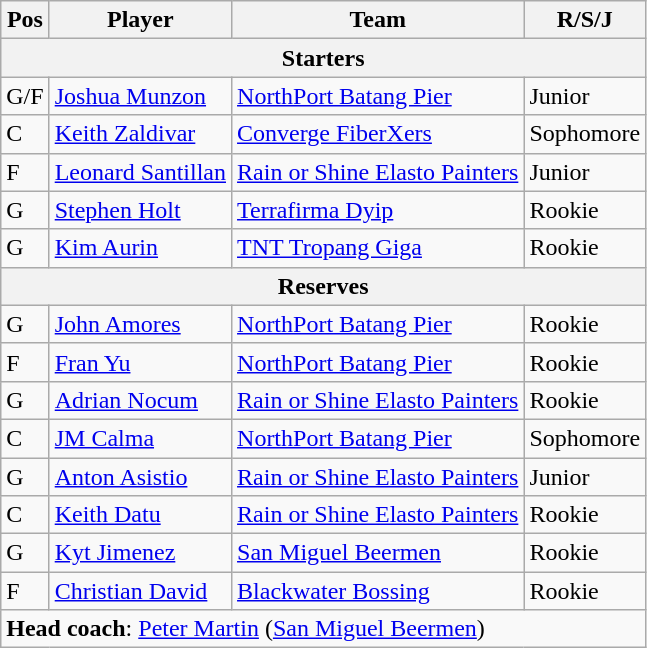<table class="wikitable">
<tr>
<th>Pos</th>
<th>Player</th>
<th>Team</th>
<th>R/S/J</th>
</tr>
<tr>
<th scope="col" colspan="4">Starters</th>
</tr>
<tr>
<td>G/F</td>
<td><a href='#'>Joshua Munzon</a></td>
<td><a href='#'>NorthPort Batang Pier</a></td>
<td>Junior</td>
</tr>
<tr>
<td>C</td>
<td><a href='#'>Keith Zaldivar</a></td>
<td><a href='#'>Converge FiberXers</a></td>
<td>Sophomore</td>
</tr>
<tr>
<td>F</td>
<td><a href='#'>Leonard Santillan</a></td>
<td nowrap><a href='#'>Rain or Shine Elasto Painters</a></td>
<td>Junior</td>
</tr>
<tr>
<td>G</td>
<td><a href='#'>Stephen Holt</a></td>
<td><a href='#'>Terrafirma Dyip</a></td>
<td>Rookie</td>
</tr>
<tr>
<td>G</td>
<td><a href='#'>Kim Aurin</a></td>
<td><a href='#'>TNT Tropang Giga</a></td>
<td>Rookie</td>
</tr>
<tr>
<th scope="col" colspan="4">Reserves</th>
</tr>
<tr>
<td>G</td>
<td><a href='#'>John Amores</a></td>
<td><a href='#'>NorthPort Batang Pier</a></td>
<td>Rookie</td>
</tr>
<tr>
<td>F</td>
<td><a href='#'>Fran Yu</a></td>
<td><a href='#'>NorthPort Batang Pier</a></td>
<td>Rookie</td>
</tr>
<tr>
<td>G</td>
<td><a href='#'>Adrian Nocum</a></td>
<td><a href='#'>Rain or Shine Elasto Painters</a></td>
<td>Rookie</td>
</tr>
<tr>
<td>C</td>
<td><a href='#'>JM Calma</a></td>
<td><a href='#'>NorthPort Batang Pier</a></td>
<td>Sophomore</td>
</tr>
<tr>
<td>G</td>
<td><a href='#'>Anton Asistio</a></td>
<td><a href='#'>Rain or Shine Elasto Painters</a></td>
<td>Junior</td>
</tr>
<tr>
<td>C</td>
<td><a href='#'>Keith Datu</a></td>
<td><a href='#'>Rain or Shine Elasto Painters</a></td>
<td>Rookie</td>
</tr>
<tr>
<td>G</td>
<td><a href='#'>Kyt Jimenez</a></td>
<td><a href='#'>San Miguel Beermen</a></td>
<td>Rookie</td>
</tr>
<tr>
<td>F</td>
<td><a href='#'>Christian David</a></td>
<td><a href='#'>Blackwater Bossing</a></td>
<td>Rookie</td>
</tr>
<tr>
<td colspan="4"><strong>Head coach</strong>: <a href='#'>Peter Martin</a> (<a href='#'>San Miguel Beermen</a>)</td>
</tr>
</table>
